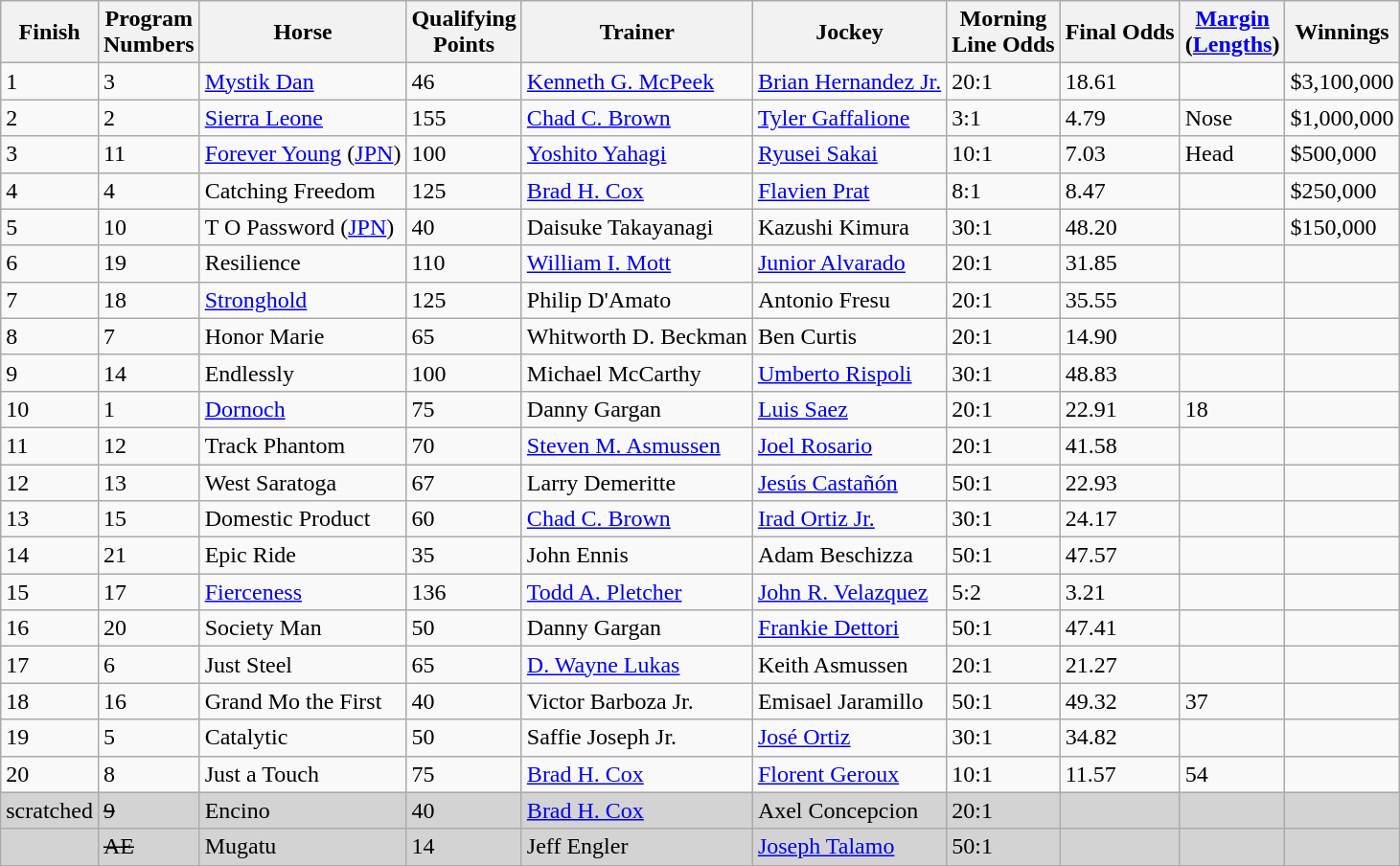<table class="wikitable sortable" border="1">
<tr>
<th scope="col">Finish</th>
<th scope="col">Program<br>Numbers</th>
<th scope="col">Horse</th>
<th scope="col">Qualifying<br>Points</th>
<th scope="col">Trainer</th>
<th scope="col">Jockey</th>
<th scope="col">Morning<br>Line Odds</th>
<th scope="col">Final Odds</th>
<th scope="col" class=unsortable><a href='#'>Margin</a><br>(<a href='#'>Lengths</a>)</th>
<th scope="col">Winnings</th>
</tr>
<tr>
<td>1</td>
<td>3</td>
<td><a href='#'>Mystik Dan</a></td>
<td>46</td>
<td><a href='#'>Kenneth G. McPeek</a></td>
<td><a href='#'>Brian Hernandez Jr.</a></td>
<td>20:1</td>
<td>18.61</td>
<td></td>
<td>$3,100,000</td>
</tr>
<tr>
<td>2</td>
<td>2</td>
<td><a href='#'>Sierra Leone</a></td>
<td>155</td>
<td><a href='#'>Chad C. Brown</a></td>
<td><a href='#'>Tyler Gaffalione</a></td>
<td>3:1</td>
<td>4.79</td>
<td>Nose</td>
<td>$1,000,000</td>
</tr>
<tr>
<td>3</td>
<td>11</td>
<td><a href='#'>Forever Young</a> (<a href='#'>JPN</a>)</td>
<td>100</td>
<td><a href='#'>Yoshito Yahagi</a></td>
<td><a href='#'>Ryusei Sakai</a></td>
<td>10:1</td>
<td>7.03</td>
<td>Head</td>
<td>$500,000</td>
</tr>
<tr>
<td>4</td>
<td>4</td>
<td>Catching Freedom</td>
<td>125</td>
<td><a href='#'>Brad H. Cox</a></td>
<td><a href='#'>Flavien Prat</a></td>
<td>8:1</td>
<td>8.47</td>
<td></td>
<td>$250,000</td>
</tr>
<tr>
<td>5</td>
<td>10</td>
<td>T O Password (<a href='#'>JPN</a>)</td>
<td>40</td>
<td>Daisuke Takayanagi</td>
<td>Kazushi Kimura</td>
<td>30:1</td>
<td>48.20</td>
<td></td>
<td>$150,000</td>
</tr>
<tr>
<td>6</td>
<td>19</td>
<td>Resilience</td>
<td>110</td>
<td><a href='#'>William I. Mott</a></td>
<td><a href='#'>Junior Alvarado</a></td>
<td>20:1</td>
<td>31.85</td>
<td></td>
<td></td>
</tr>
<tr>
<td>7</td>
<td>18</td>
<td><a href='#'>Stronghold</a></td>
<td>125</td>
<td>Philip D'Amato</td>
<td>Antonio Fresu</td>
<td>20:1</td>
<td>35.55</td>
<td></td>
<td></td>
</tr>
<tr>
<td>8</td>
<td>7</td>
<td>Honor Marie</td>
<td>65</td>
<td>Whitworth D. Beckman</td>
<td>Ben Curtis</td>
<td>20:1</td>
<td>14.90</td>
<td></td>
<td></td>
</tr>
<tr>
<td>9</td>
<td>14</td>
<td>Endlessly</td>
<td>100</td>
<td>Michael McCarthy</td>
<td><a href='#'>Umberto Rispoli</a></td>
<td>30:1</td>
<td>48.83</td>
<td></td>
<td></td>
</tr>
<tr>
<td>10</td>
<td>1</td>
<td><a href='#'>Dornoch</a></td>
<td>75</td>
<td>Danny Gargan</td>
<td><a href='#'>Luis Saez</a></td>
<td>20:1</td>
<td>22.91</td>
<td>18</td>
<td></td>
</tr>
<tr>
<td>11</td>
<td>12</td>
<td>Track Phantom</td>
<td>70</td>
<td><a href='#'>Steven M. Asmussen</a></td>
<td><a href='#'>Joel Rosario</a></td>
<td>20:1</td>
<td>41.58</td>
<td></td>
<td></td>
</tr>
<tr>
<td>12</td>
<td>13</td>
<td>West Saratoga</td>
<td>67</td>
<td>Larry Demeritte</td>
<td><a href='#'>Jesús Castañón</a></td>
<td>50:1</td>
<td>22.93</td>
<td></td>
<td></td>
</tr>
<tr>
<td>13</td>
<td>15</td>
<td>Domestic Product</td>
<td>60</td>
<td><a href='#'>Chad C. Brown</a></td>
<td><a href='#'>Irad Ortiz Jr.</a></td>
<td>30:1</td>
<td>24.17</td>
<td></td>
<td></td>
</tr>
<tr>
<td>14</td>
<td>21</td>
<td>Epic Ride</td>
<td>35</td>
<td>John Ennis</td>
<td>Adam Beschizza</td>
<td>50:1</td>
<td>47.57</td>
<td></td>
<td></td>
</tr>
<tr>
<td>15</td>
<td>17</td>
<td><a href='#'>Fierceness</a></td>
<td>136</td>
<td><a href='#'>Todd A. Pletcher</a></td>
<td><a href='#'>John R. Velazquez</a></td>
<td data-sort-value=2.5:1>5:2</td>
<td>3.21</td>
<td></td>
<td></td>
</tr>
<tr>
<td>16</td>
<td>20</td>
<td>Society Man</td>
<td>50</td>
<td>Danny Gargan</td>
<td><a href='#'>Frankie Dettori</a></td>
<td>50:1</td>
<td>47.41</td>
<td></td>
<td></td>
</tr>
<tr>
<td>17</td>
<td>6</td>
<td>Just Steel</td>
<td>65</td>
<td><a href='#'>D. Wayne Lukas</a></td>
<td>Keith Asmussen</td>
<td>20:1</td>
<td>21.27</td>
<td></td>
<td></td>
</tr>
<tr>
<td>18</td>
<td>16</td>
<td>Grand Mo the First</td>
<td>40</td>
<td>Victor Barboza Jr.</td>
<td>Emisael Jaramillo</td>
<td>50:1</td>
<td>49.32</td>
<td>37</td>
<td></td>
</tr>
<tr>
<td>19</td>
<td>5</td>
<td>Catalytic</td>
<td>50</td>
<td>Saffie Joseph Jr.</td>
<td><a href='#'>José Ortiz</a></td>
<td>30:1</td>
<td>34.82</td>
<td></td>
<td></td>
</tr>
<tr>
<td>20</td>
<td>8</td>
<td>Just a Touch</td>
<td>75</td>
<td><a href='#'>Brad H. Cox</a></td>
<td><a href='#'>Florent Geroux</a></td>
<td>10:1</td>
<td>11.57</td>
<td>54</td>
<td></td>
</tr>
<tr bgcolor="lightgrey">
<td>scratched</td>
<td><s>9</s></td>
<td>Encino</td>
<td>40</td>
<td><a href='#'>Brad H. Cox</a></td>
<td>Axel Concepcion</td>
<td>20:1</td>
<td></td>
<td></td>
<td></td>
</tr>
<tr bgcolor="lightgrey">
<td></td>
<td><s>AE</s></td>
<td>Mugatu</td>
<td>14</td>
<td>Jeff Engler</td>
<td><a href='#'>Joseph Talamo</a></td>
<td>50:1</td>
<td></td>
<td></td>
<td></td>
</tr>
<tr>
</tr>
</table>
